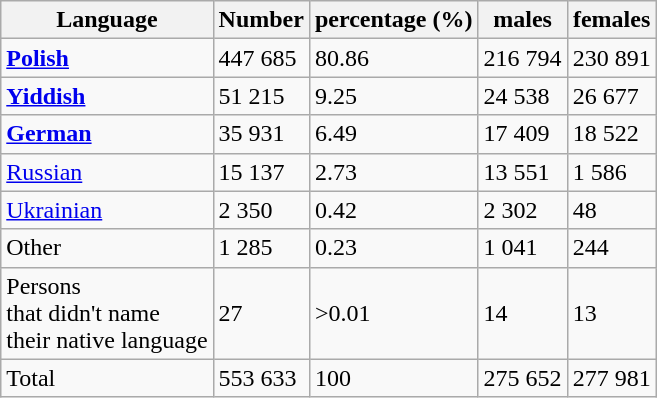<table align="center" class="wikitable plainlinks TablePager">
<tr>
<th>Language</th>
<th>Number</th>
<th>percentage (%)</th>
<th>males</th>
<th>females</th>
</tr>
<tr ---->
<td><strong><a href='#'>Polish</a></strong></td>
<td>447 685</td>
<td>80.86</td>
<td>216 794</td>
<td>230 891</td>
</tr>
<tr ---->
<td><strong><a href='#'>Yiddish</a></strong></td>
<td>51 215</td>
<td>9.25</td>
<td>24 538</td>
<td>26 677</td>
</tr>
<tr ---->
<td><strong><a href='#'>German</a></strong></td>
<td>35 931</td>
<td>6.49</td>
<td>17 409</td>
<td>18 522</td>
</tr>
<tr ---->
<td><a href='#'>Russian</a></td>
<td>15 137</td>
<td>2.73</td>
<td>13 551</td>
<td>1 586</td>
</tr>
<tr ---->
<td><a href='#'>Ukrainian</a></td>
<td>2 350</td>
<td>0.42</td>
<td>2 302</td>
<td>48</td>
</tr>
<tr ---->
<td>Other</td>
<td>1 285</td>
<td>0.23</td>
<td>1 041</td>
<td>244</td>
</tr>
<tr ---->
<td>Persons <br>that didn't name<br> their native language</td>
<td>27</td>
<td>>0.01</td>
<td>14</td>
<td>13</td>
</tr>
<tr ---->
<td>Total</td>
<td>553 633</td>
<td>100</td>
<td>275 652</td>
<td>277 981</td>
</tr>
</table>
